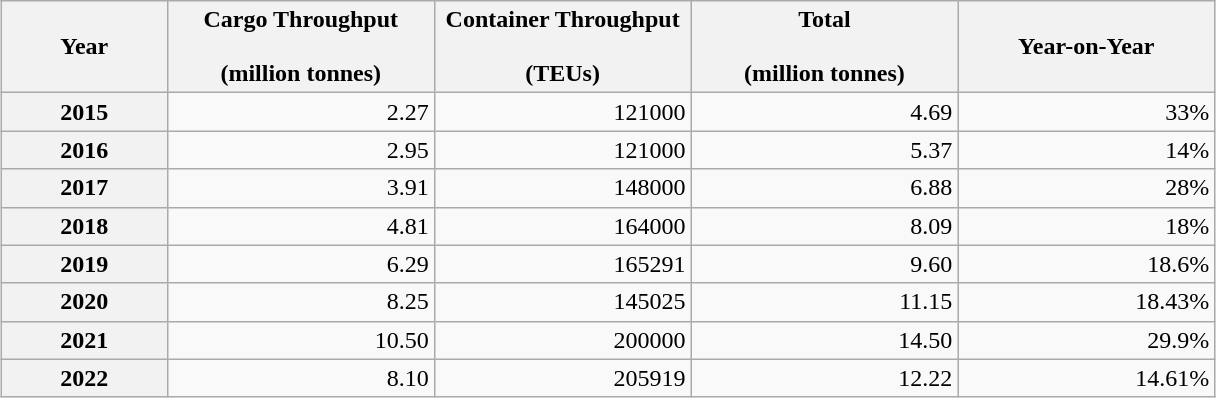<table class="sortable wikitable" style="text-align:right; width:810px; margin:auto;">
<tr>
<th style="width:75px">Year</th>
<th style="width:125px"><strong>Cargo Throughput</strong><br><br><strong>(million tonnes)</strong></th>
<th style="width:120px"><strong>Container Throughput</strong><br><br><strong>(TEUs)</strong></th>
<th style="width:125px">Total<br><br><strong>(million tonnes)</strong></th>
<th style="width:120px">Year-on-Year</th>
</tr>
<tr>
<th>2015</th>
<td>2.27</td>
<td>121000</td>
<td>4.69</td>
<td>33%</td>
</tr>
<tr>
<th>2016</th>
<td>2.95</td>
<td>121000</td>
<td>5.37</td>
<td>14%</td>
</tr>
<tr>
<th>2017</th>
<td>3.91</td>
<td>148000</td>
<td>6.88</td>
<td>28%</td>
</tr>
<tr>
<th>2018</th>
<td>4.81</td>
<td>164000</td>
<td>8.09</td>
<td>18%</td>
</tr>
<tr>
<th>2019</th>
<td>6.29</td>
<td>165291</td>
<td>9.60</td>
<td>18.6%</td>
</tr>
<tr>
<th>2020</th>
<td>8.25</td>
<td>145025</td>
<td>11.15</td>
<td>18.43%</td>
</tr>
<tr>
<th>2021</th>
<td>10.50</td>
<td>200000</td>
<td>14.50</td>
<td>29.9%</td>
</tr>
<tr>
<th>2022</th>
<td>8.10</td>
<td>205919</td>
<td>12.22</td>
<td>14.61%</td>
</tr>
</table>
